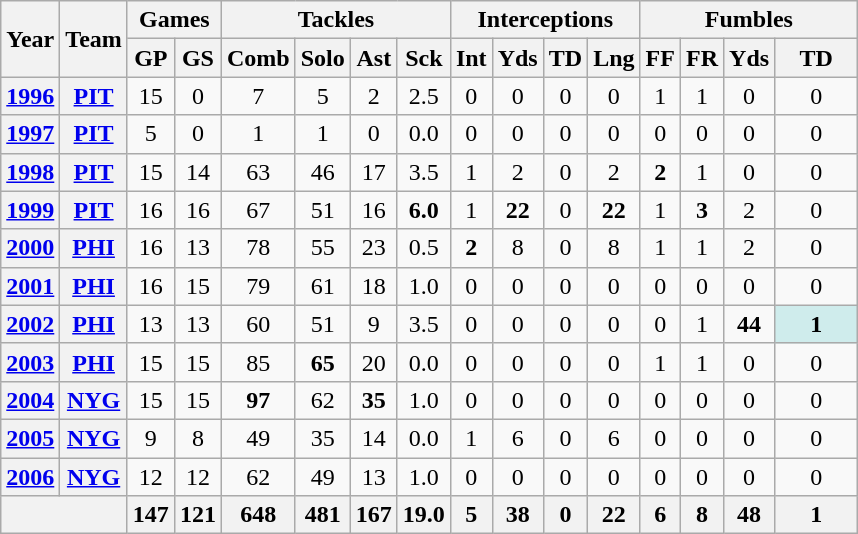<table class="wikitable" style="text-align:center">
<tr>
<th rowspan="2">Year</th>
<th rowspan="2">Team</th>
<th colspan="2">Games</th>
<th colspan="4">Tackles</th>
<th colspan="4">Interceptions</th>
<th colspan="4">Fumbles</th>
</tr>
<tr>
<th>GP</th>
<th>GS</th>
<th>Comb</th>
<th>Solo</th>
<th>Ast</th>
<th>Sck</th>
<th>Int</th>
<th>Yds</th>
<th>TD</th>
<th>Lng</th>
<th>FF</th>
<th>FR</th>
<th>Yds</th>
<th>TD</th>
</tr>
<tr>
<th><a href='#'>1996</a></th>
<th><a href='#'>PIT</a></th>
<td>15</td>
<td>0</td>
<td>7</td>
<td>5</td>
<td>2</td>
<td>2.5</td>
<td>0</td>
<td>0</td>
<td>0</td>
<td>0</td>
<td>1</td>
<td>1</td>
<td>0</td>
<td>0</td>
</tr>
<tr>
<th><a href='#'>1997</a></th>
<th><a href='#'>PIT</a></th>
<td>5</td>
<td>0</td>
<td>1</td>
<td>1</td>
<td>0</td>
<td>0.0</td>
<td>0</td>
<td>0</td>
<td>0</td>
<td>0</td>
<td>0</td>
<td>0</td>
<td>0</td>
<td>0</td>
</tr>
<tr>
<th><a href='#'>1998</a></th>
<th><a href='#'>PIT</a></th>
<td>15</td>
<td>14</td>
<td>63</td>
<td>46</td>
<td>17</td>
<td>3.5</td>
<td>1</td>
<td>2</td>
<td>0</td>
<td>2</td>
<td><strong>2</strong></td>
<td>1</td>
<td>0</td>
<td>0</td>
</tr>
<tr>
<th><a href='#'>1999</a></th>
<th><a href='#'>PIT</a></th>
<td>16</td>
<td>16</td>
<td>67</td>
<td>51</td>
<td>16</td>
<td><strong>6.0</strong></td>
<td>1</td>
<td><strong>22</strong></td>
<td>0</td>
<td><strong>22</strong></td>
<td>1</td>
<td><strong>3</strong></td>
<td>2</td>
<td>0</td>
</tr>
<tr>
<th><a href='#'>2000</a></th>
<th><a href='#'>PHI</a></th>
<td>16</td>
<td>13</td>
<td>78</td>
<td>55</td>
<td>23</td>
<td>0.5</td>
<td><strong>2</strong></td>
<td>8</td>
<td>0</td>
<td>8</td>
<td>1</td>
<td>1</td>
<td>2</td>
<td>0</td>
</tr>
<tr>
<th><a href='#'>2001</a></th>
<th><a href='#'>PHI</a></th>
<td>16</td>
<td>15</td>
<td>79</td>
<td>61</td>
<td>18</td>
<td>1.0</td>
<td>0</td>
<td>0</td>
<td>0</td>
<td>0</td>
<td>0</td>
<td>0</td>
<td>0</td>
<td>0</td>
</tr>
<tr>
<th><a href='#'>2002</a></th>
<th><a href='#'>PHI</a></th>
<td>13</td>
<td>13</td>
<td>60</td>
<td>51</td>
<td>9</td>
<td>3.5</td>
<td>0</td>
<td>0</td>
<td>0</td>
<td>0</td>
<td>0</td>
<td>1</td>
<td><strong>44</strong></td>
<td style="background:#cfecec; width:3em;"><strong>1</strong></td>
</tr>
<tr>
<th><a href='#'>2003</a></th>
<th><a href='#'>PHI</a></th>
<td>15</td>
<td>15</td>
<td>85</td>
<td><strong>65</strong></td>
<td>20</td>
<td>0.0</td>
<td>0</td>
<td>0</td>
<td>0</td>
<td>0</td>
<td>1</td>
<td>1</td>
<td>0</td>
<td>0</td>
</tr>
<tr>
<th><a href='#'>2004</a></th>
<th><a href='#'>NYG</a></th>
<td>15</td>
<td>15</td>
<td><strong>97</strong></td>
<td>62</td>
<td><strong>35</strong></td>
<td>1.0</td>
<td>0</td>
<td>0</td>
<td>0</td>
<td>0</td>
<td>0</td>
<td>0</td>
<td>0</td>
<td>0</td>
</tr>
<tr>
<th><a href='#'>2005</a></th>
<th><a href='#'>NYG</a></th>
<td>9</td>
<td>8</td>
<td>49</td>
<td>35</td>
<td>14</td>
<td>0.0</td>
<td>1</td>
<td>6</td>
<td>0</td>
<td>6</td>
<td>0</td>
<td>0</td>
<td>0</td>
<td>0</td>
</tr>
<tr>
<th><a href='#'>2006</a></th>
<th><a href='#'>NYG</a></th>
<td>12</td>
<td>12</td>
<td>62</td>
<td>49</td>
<td>13</td>
<td>1.0</td>
<td>0</td>
<td>0</td>
<td>0</td>
<td>0</td>
<td>0</td>
<td>0</td>
<td>0</td>
<td>0</td>
</tr>
<tr>
<th colspan="2"></th>
<th>147</th>
<th>121</th>
<th>648</th>
<th>481</th>
<th>167</th>
<th>19.0</th>
<th>5</th>
<th>38</th>
<th>0</th>
<th>22</th>
<th>6</th>
<th>8</th>
<th>48</th>
<th>1</th>
</tr>
</table>
